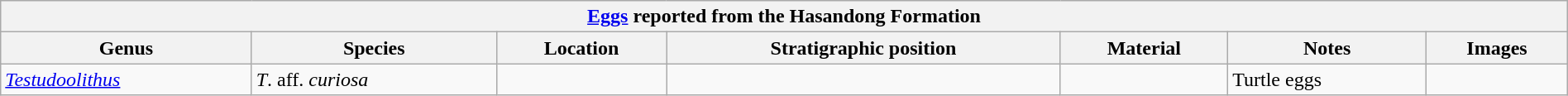<table class="wikitable" align="center" width="100%">
<tr>
<th colspan="7" align="center"><strong><a href='#'>Eggs</a> reported from the Hasandong Formation</strong></th>
</tr>
<tr>
<th>Genus</th>
<th>Species</th>
<th>Location</th>
<th>Stratigraphic position</th>
<th>Material</th>
<th>Notes</th>
<th>Images</th>
</tr>
<tr>
<td><em><a href='#'>Testudoolithus</a></em></td>
<td><em>T</em>. aff. <em>curiosa</em></td>
<td></td>
<td></td>
<td></td>
<td>Turtle eggs</td>
<td></td>
</tr>
</table>
